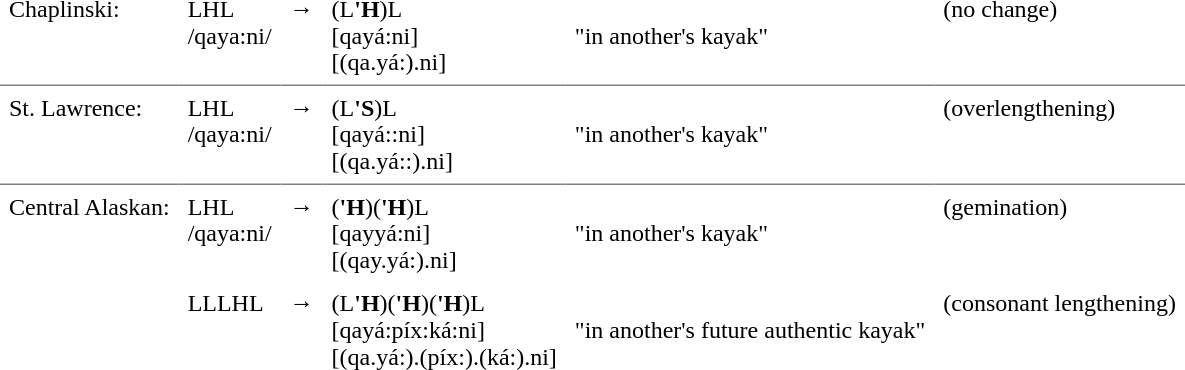<table cellpadding="6" style="line-height: 1.1em; border-collapse: collapse;">
<tr style="vertical-align: top;">
<td>Chaplinski:</td>
<td>LHL<br>/qaya:ni/</td>
<td>→</td>
<td>(L<strong>'H</strong>)L<br>[qayá:ni]<br>[(qa.yá:).ni]</td>
<td><br>"in another's kayak"</td>
<td>(no change)</td>
</tr>
<tr style="vertical-align: top; border-top: 1px solid gray;">
<td>St. Lawrence:</td>
<td>LHL<br>/qaya:ni/</td>
<td>→</td>
<td>(L<strong>'S</strong>)L<br>[qayá::ni]<br>[(qa.yá::).ni]</td>
<td><br>"in another's kayak"</td>
<td>(overlengthening)</td>
</tr>
<tr style="vertical-align: top; border-top: 1px solid gray;">
<td>Central Alaskan:</td>
<td>LHL<br>/qaya:ni/</td>
<td>→</td>
<td>(<strong>'H</strong>)(<strong>'H</strong>)L<br>[qayyá:ni]<br>[(qay.yá:).ni]</td>
<td><br>"in another's kayak"</td>
<td>(gemination)</td>
</tr>
<tr style="vertical-align: top;">
<td></td>
<td>LLLHL<br></td>
<td>→</td>
<td>(L<strong>'H</strong>)(<strong>'H</strong>)(<strong>'H</strong>)L<br>[qayá:píx:ká:ni]<br>[(qa.yá:).(píx:).(ká:).ni]</td>
<td><br>"in another's future authentic kayak"</td>
<td>(consonant lengthening)</td>
</tr>
</table>
